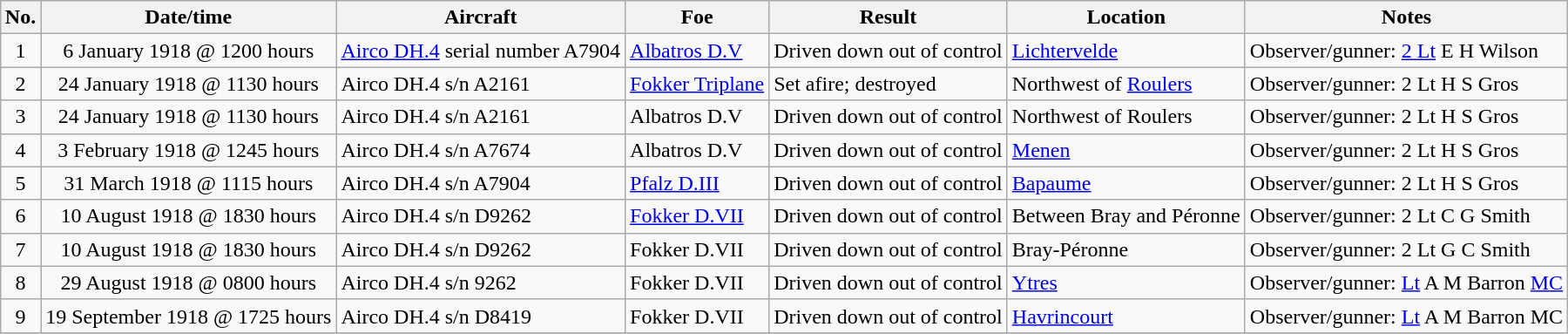<table class="wikitable" border="1" style="margin: 1em auto 1em auto">
<tr>
<th>No.</th>
<th>Date/time</th>
<th>Aircraft</th>
<th>Foe</th>
<th>Result</th>
<th>Location</th>
<th>Notes</th>
</tr>
<tr>
<td align="center">1</td>
<td align="center">6 January 1918 @ 1200 hours</td>
<td><a href='#'>Airco DH.4</a> serial number A7904</td>
<td><a href='#'>Albatros D.V</a></td>
<td>Driven down out of control</td>
<td><a href='#'>Lichtervelde</a></td>
<td>Observer/gunner: <a href='#'>2 Lt</a> E H Wilson</td>
</tr>
<tr>
<td align="center">2</td>
<td align="center">24 January 1918 @ 1130 hours</td>
<td>Airco DH.4 s/n A2161</td>
<td><a href='#'>Fokker Triplane</a></td>
<td>Set afire; destroyed</td>
<td>Northwest of <a href='#'>Roulers</a></td>
<td>Observer/gunner: 2 Lt H S Gros</td>
</tr>
<tr>
<td align="center">3</td>
<td align="center">24 January 1918 @ 1130 hours</td>
<td>Airco DH.4 s/n A2161</td>
<td>Albatros D.V</td>
<td>Driven down out of control</td>
<td>Northwest of Roulers</td>
<td>Observer/gunner: 2 Lt H S Gros</td>
</tr>
<tr>
<td align="center">4</td>
<td align="center">3 February 1918 @ 1245 hours</td>
<td>Airco DH.4 s/n A7674</td>
<td>Albatros D.V</td>
<td>Driven down out of control</td>
<td><a href='#'>Menen</a></td>
<td>Observer/gunner: 2 Lt H S Gros</td>
</tr>
<tr>
<td align="center">5</td>
<td align="center">31 March 1918 @ 1115 hours</td>
<td>Airco DH.4 s/n A7904</td>
<td><a href='#'>Pfalz D.III</a></td>
<td>Driven down out of control</td>
<td><a href='#'>Bapaume</a></td>
<td>Observer/gunner: 2 Lt H S Gros</td>
</tr>
<tr>
<td align="center">6</td>
<td align="center">10 August 1918 @ 1830 hours</td>
<td>Airco DH.4 s/n D9262</td>
<td><a href='#'>Fokker D.VII</a></td>
<td>Driven down out of control</td>
<td>Between Bray and Péronne</td>
<td>Observer/gunner: 2 Lt C G Smith</td>
</tr>
<tr>
<td align="center">7</td>
<td align="center">10 August 1918 @ 1830 hours</td>
<td>Airco DH.4 s/n D9262</td>
<td>Fokker D.VII</td>
<td>Driven down out of control</td>
<td>Bray-Péronne</td>
<td>Observer/gunner: 2 Lt G C Smith</td>
</tr>
<tr>
<td align="center">8</td>
<td align="center">29 August 1918 @ 0800 hours</td>
<td>Airco DH.4 s/n 9262</td>
<td>Fokker D.VII</td>
<td>Driven down out of control</td>
<td><a href='#'>Ytres</a></td>
<td>Observer/gunner: <a href='#'>Lt</a> A M Barron <a href='#'>MC</a></td>
</tr>
<tr>
<td align="center">9</td>
<td align="center">19 September 1918 @ 1725 hours</td>
<td>Airco DH.4 s/n D8419</td>
<td>Fokker D.VII</td>
<td>Driven down out of control</td>
<td><a href='#'>Havrincourt</a></td>
<td>Observer/gunner: <a href='#'>Lt</a> A M Barron MC</td>
</tr>
<tr>
</tr>
</table>
